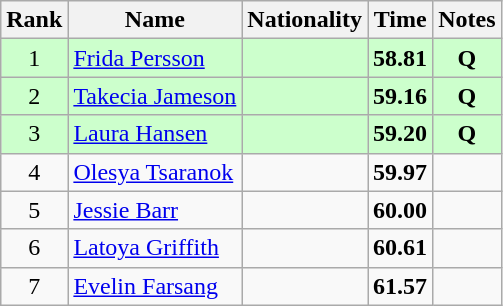<table class="wikitable sortable" style="text-align:center">
<tr>
<th>Rank</th>
<th>Name</th>
<th>Nationality</th>
<th>Time</th>
<th>Notes</th>
</tr>
<tr bgcolor=ccffcc>
<td>1</td>
<td align=left><a href='#'>Frida Persson</a></td>
<td align=left></td>
<td><strong>58.81</strong></td>
<td><strong>Q</strong></td>
</tr>
<tr bgcolor=ccffcc>
<td>2</td>
<td align=left><a href='#'>Takecia Jameson</a></td>
<td align=left></td>
<td><strong>59.16</strong></td>
<td><strong>Q</strong></td>
</tr>
<tr bgcolor=ccffcc>
<td>3</td>
<td align=left><a href='#'>Laura Hansen</a></td>
<td align=left></td>
<td><strong>59.20</strong></td>
<td><strong>Q</strong></td>
</tr>
<tr>
<td>4</td>
<td align=left><a href='#'>Olesya Tsaranok</a></td>
<td align=left></td>
<td><strong>59.97</strong></td>
<td></td>
</tr>
<tr>
<td>5</td>
<td align=left><a href='#'>Jessie Barr</a></td>
<td align=left></td>
<td><strong>60.00</strong></td>
<td></td>
</tr>
<tr>
<td>6</td>
<td align=left><a href='#'>Latoya Griffith</a></td>
<td align=left></td>
<td><strong>60.61</strong></td>
<td></td>
</tr>
<tr>
<td>7</td>
<td align=left><a href='#'>Evelin Farsang</a></td>
<td align=left></td>
<td><strong>61.57</strong></td>
<td></td>
</tr>
</table>
